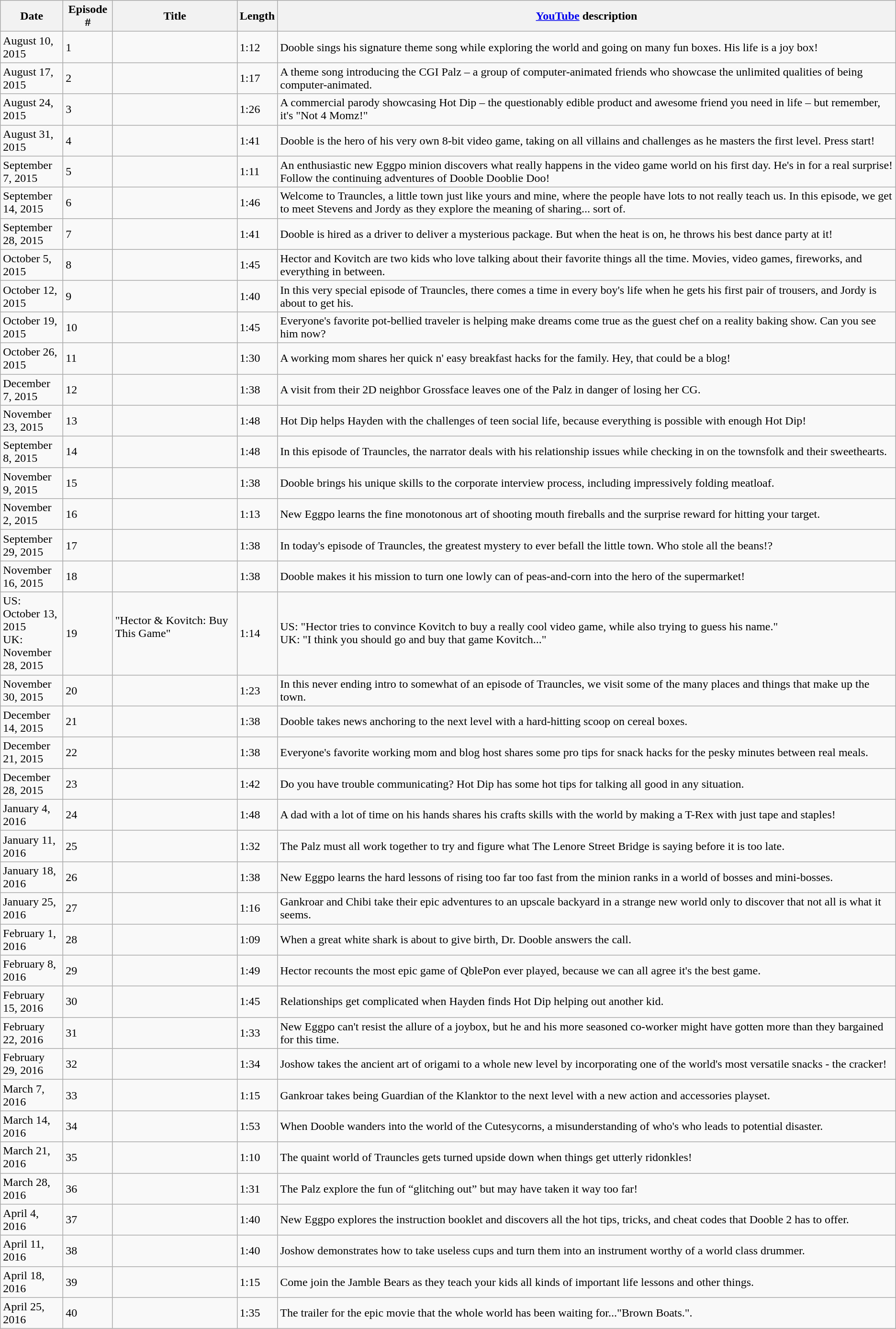<table class="wikitable">
<tr>
<th style="width: 5em">Date</th>
<th>Episode #</th>
<th>Title</th>
<th>Length</th>
<th><a href='#'>YouTube</a> description</th>
</tr>
<tr>
<td>August 10, 2015</td>
<td>1</td>
<td></td>
<td>1:12</td>
<td>Dooble sings his signature theme song while exploring the world and going on many fun boxes. His life is a joy box!</td>
</tr>
<tr>
<td>August 17, 2015</td>
<td>2</td>
<td></td>
<td>1:17</td>
<td>A theme song introducing the CGI Palz – a group of computer-animated friends who showcase the unlimited qualities of being computer-animated.</td>
</tr>
<tr>
<td>August 24, 2015</td>
<td>3</td>
<td></td>
<td>1:26</td>
<td>A commercial parody showcasing Hot Dip – the questionably edible product and awesome friend you need in life – but remember, it's "Not 4 Momz!"</td>
</tr>
<tr>
<td>August 31, 2015</td>
<td>4</td>
<td></td>
<td>1:41</td>
<td>Dooble is the hero of his very own 8-bit video game, taking on all villains and challenges as he masters the first level. Press start!</td>
</tr>
<tr>
<td>September 7, 2015</td>
<td>5</td>
<td></td>
<td>1:11</td>
<td>An enthusiastic new Eggpo minion discovers what really happens in the video game world on his first day. He's in for a real surprise! Follow the continuing adventures of Dooble Dooblie Doo!</td>
</tr>
<tr>
<td>September 14, 2015</td>
<td>6</td>
<td></td>
<td>1:46</td>
<td>Welcome to Trauncles, a little town just like yours and mine, where the people have lots to not really teach us. In this episode, we get to meet Stevens and Jordy as they explore the meaning of sharing... sort of.</td>
</tr>
<tr>
<td>September 28, 2015</td>
<td>7</td>
<td></td>
<td>1:41</td>
<td>Dooble is hired as a driver to deliver a mysterious package. But when the heat is on, he throws his best dance party at it!</td>
</tr>
<tr>
<td>October 5, 2015</td>
<td>8</td>
<td></td>
<td>1:45</td>
<td>Hector and Kovitch are two kids who love talking about their favorite things all the time. Movies, video games, fireworks, and everything in between.</td>
</tr>
<tr>
<td>October 12, 2015</td>
<td>9</td>
<td></td>
<td>1:40</td>
<td>In this very special episode of Trauncles, there comes a time in every boy's life when he gets his first pair of trousers, and Jordy is about to get his.</td>
</tr>
<tr>
<td>October 19, 2015</td>
<td>10</td>
<td></td>
<td>1:45</td>
<td>Everyone's favorite pot-bellied traveler is helping make dreams come true as the guest chef on a reality baking show. Can you see him now?</td>
</tr>
<tr>
<td>October 26, 2015</td>
<td>11</td>
<td></td>
<td>1:30</td>
<td>A working mom shares her quick n' easy breakfast hacks for the family. Hey, that could be a blog!</td>
</tr>
<tr>
<td>December 7, 2015</td>
<td>12</td>
<td></td>
<td>1:38</td>
<td>A visit from their 2D neighbor Grossface leaves one of the Palz in danger of losing her CG.</td>
</tr>
<tr>
<td>November 23, 2015</td>
<td>13</td>
<td></td>
<td>1:48</td>
<td>Hot Dip helps Hayden with the challenges of teen social life, because everything is possible with enough Hot Dip!</td>
</tr>
<tr>
<td>September 8, 2015</td>
<td>14</td>
<td></td>
<td>1:48</td>
<td>In this episode of Trauncles, the narrator deals with his relationship issues while checking in on the townsfolk and their sweethearts.</td>
</tr>
<tr>
<td>November 9, 2015</td>
<td>15</td>
<td></td>
<td>1:38</td>
<td>Dooble brings his unique skills to the corporate interview process, including impressively folding meatloaf.</td>
</tr>
<tr>
<td>November 2, 2015</td>
<td>16</td>
<td></td>
<td>1:13</td>
<td>New Eggpo learns the fine monotonous art of shooting mouth fireballs and the surprise reward for hitting your target.</td>
</tr>
<tr>
<td>September 29, 2015</td>
<td>17</td>
<td></td>
<td>1:38</td>
<td>In today's episode of Trauncles, the greatest mystery to ever befall the little town. Who stole all the beans!?</td>
</tr>
<tr>
<td>November 16, 2015</td>
<td>18</td>
<td></td>
<td>1:38</td>
<td>Dooble makes it his mission to turn one lowly can of peas-and-corn into the hero of the supermarket!</td>
</tr>
<tr>
<td>US: October 13, 2015<br>UK: November 28, 2015</td>
<td>19</td>
<td>"Hector & Kovitch: Buy This Game"<br><br></td>
<td>1:14</td>
<td>US: "Hector tries to convince Kovitch to buy a really cool video game, while also trying to guess his name."<br>UK: "I think you should go and buy that game Kovitch..."</td>
</tr>
<tr>
<td>November 30, 2015</td>
<td>20</td>
<td></td>
<td>1:23</td>
<td>In this never ending intro to somewhat of an episode of Trauncles, we visit some of the many places and things that make up the town.</td>
</tr>
<tr>
<td>December 14, 2015</td>
<td>21</td>
<td></td>
<td>1:38</td>
<td>Dooble takes news anchoring to the next level with a hard-hitting scoop on cereal boxes.</td>
</tr>
<tr>
<td>December 21, 2015</td>
<td>22</td>
<td></td>
<td>1:38</td>
<td>Everyone's favorite working mom and blog host shares some pro tips for snack hacks for the pesky minutes between real meals.</td>
</tr>
<tr>
<td>December 28, 2015</td>
<td>23</td>
<td></td>
<td>1:42</td>
<td>Do you have trouble communicating? Hot Dip has some hot tips for talking all good in any situation.</td>
</tr>
<tr>
<td>January 4, 2016</td>
<td>24</td>
<td></td>
<td>1:48</td>
<td>A dad with a lot of time on his hands shares his crafts skills with the world by making a T-Rex with just tape and staples!</td>
</tr>
<tr>
<td>January 11, 2016</td>
<td>25</td>
<td></td>
<td>1:32</td>
<td>The Palz must all work together to try and figure what The Lenore Street Bridge is saying before it is too late.</td>
</tr>
<tr>
<td>January 18, 2016</td>
<td>26</td>
<td></td>
<td>1:38</td>
<td>New Eggpo learns the hard lessons of rising too far too fast from the minion ranks in a world of bosses and mini-bosses.</td>
</tr>
<tr>
<td>January 25, 2016</td>
<td>27</td>
<td></td>
<td>1:16</td>
<td>Gankroar and Chibi take their epic adventures to an upscale backyard in a strange new world only to discover that not all is what it seems.</td>
</tr>
<tr>
<td>February 1, 2016</td>
<td>28</td>
<td></td>
<td>1:09</td>
<td>When a great white shark is about to give birth, Dr. Dooble answers the call.</td>
</tr>
<tr>
<td>February 8, 2016</td>
<td>29</td>
<td></td>
<td>1:49</td>
<td>Hector recounts the most epic game of QblePon ever played, because we can all agree it's the best game.</td>
</tr>
<tr>
<td>February 15, 2016</td>
<td>30</td>
<td></td>
<td>1:45</td>
<td>Relationships get complicated when Hayden finds Hot Dip helping out another kid.</td>
</tr>
<tr>
<td>February 22, 2016</td>
<td>31</td>
<td></td>
<td>1:33</td>
<td>New Eggpo can't resist the allure of a joybox, but he and his more seasoned co-worker might have gotten more than they bargained for this time.</td>
</tr>
<tr>
<td>February 29, 2016</td>
<td>32</td>
<td></td>
<td>1:34</td>
<td>Joshow takes the ancient art of origami to a whole new level by incorporating one of the world's most versatile snacks - the cracker!</td>
</tr>
<tr>
<td>March 7, 2016</td>
<td>33</td>
<td></td>
<td>1:15</td>
<td>Gankroar takes being Guardian of the Klanktor to the next level with a new action and accessories playset.</td>
</tr>
<tr>
<td>March 14, 2016</td>
<td>34</td>
<td></td>
<td>1:53</td>
<td>When Dooble wanders into the world of the Cutesycorns, a misunderstanding of who's who leads to potential disaster.</td>
</tr>
<tr>
<td>March 21, 2016</td>
<td>35</td>
<td></td>
<td>1:10</td>
<td>The quaint world of Trauncles gets turned upside down when things get utterly ridonkles!</td>
</tr>
<tr>
<td>March 28, 2016</td>
<td>36</td>
<td></td>
<td>1:31</td>
<td>The Palz explore the fun of “glitching out” but may have taken it way too far!</td>
</tr>
<tr>
<td>April 4, 2016</td>
<td>37</td>
<td></td>
<td>1:40</td>
<td>New Eggpo explores the instruction booklet and discovers all the hot tips, tricks, and cheat codes that Dooble 2 has to offer.</td>
</tr>
<tr>
<td>April 11, 2016</td>
<td>38</td>
<td></td>
<td>1:40</td>
<td>Joshow demonstrates how to take useless cups and turn them into an instrument worthy of a world class drummer.</td>
</tr>
<tr>
<td>April 18, 2016</td>
<td>39</td>
<td></td>
<td>1:15</td>
<td>Come join the Jamble Bears as they teach your kids all kinds of important life lessons and other things.</td>
</tr>
<tr>
<td>April 25, 2016</td>
<td>40</td>
<td></td>
<td>1:35</td>
<td>The trailer for the epic movie that the whole world has been waiting for..."Brown Boats.".</td>
</tr>
</table>
